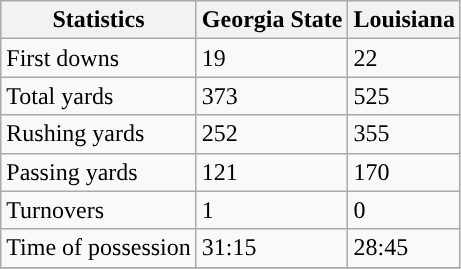<table class="wikitable">
<tr>
<th>Statistics</th>
<th>Georgia State</th>
<th>Louisiana</th>
</tr>
<tr>
<td>First downs</td>
<td>19</td>
<td>22</td>
</tr>
<tr>
<td>Total yards</td>
<td>373</td>
<td>525</td>
</tr>
<tr>
<td>Rushing yards</td>
<td>252</td>
<td>355</td>
</tr>
<tr>
<td>Passing yards</td>
<td>121</td>
<td>170</td>
</tr>
<tr>
<td>Turnovers</td>
<td>1</td>
<td>0</td>
</tr>
<tr>
<td>Time of possession</td>
<td>31:15</td>
<td>28:45</td>
</tr>
<tr>
</tr>
</table>
